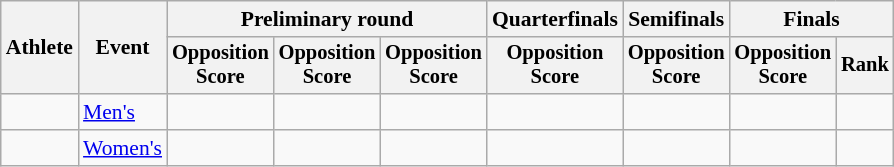<table class="wikitable" border="1" style="font-size:90%">
<tr>
<th rowspan=2>Athlete</th>
<th rowspan=2>Event</th>
<th colspan=3>Preliminary round</th>
<th>Quarterfinals</th>
<th>Semifinals</th>
<th colspan=2>Finals</th>
</tr>
<tr style="font-size:95%">
<th>Opposition<br>Score</th>
<th>Opposition<br>Score</th>
<th>Opposition<br>Score</th>
<th>Opposition<br>Score</th>
<th>Opposition<br>Score</th>
<th>Opposition<br>Score</th>
<th>Rank</th>
</tr>
<tr align=center>
<td align=left></td>
<td align=left><a href='#'>Men's</a></td>
<td></td>
<td></td>
<td></td>
<td></td>
<td></td>
<td></td>
<td></td>
</tr>
<tr align=center>
<td align=left></td>
<td align=left><a href='#'>Women's</a></td>
<td></td>
<td></td>
<td></td>
<td></td>
<td></td>
<td></td>
<td></td>
</tr>
</table>
